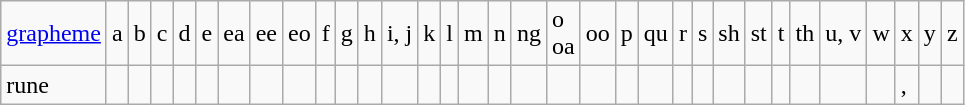<table class="wikitable">
<tr>
<td><a href='#'>grapheme</a></td>
<td>a</td>
<td>b</td>
<td>c</td>
<td>d</td>
<td>e</td>
<td>ea</td>
<td>ee</td>
<td>eo</td>
<td>f</td>
<td>g</td>
<td>h</td>
<td>i, j</td>
<td>k</td>
<td>l</td>
<td>m</td>
<td>n</td>
<td>ng</td>
<td>o<br>oa</td>
<td>oo</td>
<td>p</td>
<td>qu</td>
<td>r</td>
<td>s</td>
<td>sh</td>
<td>st</td>
<td>t</td>
<td>th</td>
<td>u, v</td>
<td>w</td>
<td>x</td>
<td>y</td>
<td>z</td>
</tr>
<tr>
<td>rune</td>
<td></td>
<td></td>
<td></td>
<td></td>
<td></td>
<td></td>
<td></td>
<td></td>
<td></td>
<td></td>
<td></td>
<td></td>
<td></td>
<td></td>
<td></td>
<td></td>
<td></td>
<td></td>
<td></td>
<td></td>
<td></td>
<td></td>
<td></td>
<td></td>
<td></td>
<td></td>
<td></td>
<td></td>
<td></td>
<td>, </td>
<td></td>
<td></td>
</tr>
</table>
